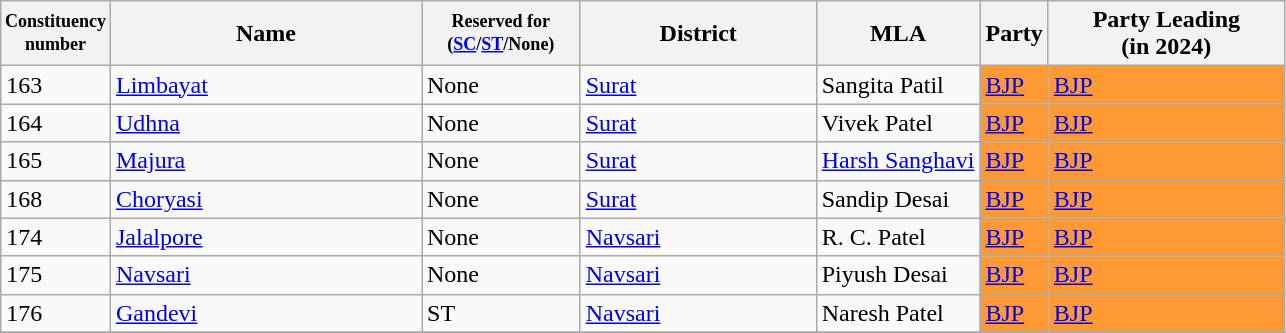<table class="wikitable sortable">
<tr>
<th width="50px" style="font-size:75%">Constituency number</th>
<th width="200px">Name</th>
<th width="100px" style="font-size:75%">Reserved for (<a href='#'>SC</a>/<a href='#'>ST</a>/None)</th>
<th width="150px">District</th>
<th>MLA</th>
<th>Party</th>
<th width="150px">Party Leading<br>(in 2024)</th>
</tr>
<tr>
<td>163</td>
<td><a href='#'>Limbayat</a></td>
<td>None</td>
<td><a href='#'>Surat</a></td>
<td>Sangita Patil</td>
<td bgcolor=#FF9933><a href='#'>BJP</a></td>
<td bgcolor=#FF9933><a href='#'>BJP</a></td>
</tr>
<tr>
<td>164</td>
<td><a href='#'>Udhna</a></td>
<td>None</td>
<td><a href='#'>Surat</a></td>
<td>Vivek Patel</td>
<td bgcolor=#FF9933><a href='#'>BJP</a></td>
<td bgcolor=#FF9933><a href='#'>BJP</a></td>
</tr>
<tr>
<td>165</td>
<td><a href='#'>Majura</a></td>
<td>None</td>
<td><a href='#'>Surat</a></td>
<td><a href='#'>Harsh Sanghavi</a></td>
<td bgcolor=#FF9933><a href='#'>BJP</a></td>
<td bgcolor=#FF9933><a href='#'>BJP</a></td>
</tr>
<tr>
<td>168</td>
<td><a href='#'>Choryasi</a></td>
<td>None</td>
<td><a href='#'>Surat</a></td>
<td>Sandip Desai</td>
<td bgcolor=#FF9933><a href='#'>BJP</a></td>
<td bgcolor=#FF9933><a href='#'>BJP</a></td>
</tr>
<tr>
<td>174</td>
<td><a href='#'>Jalalpore</a></td>
<td>None</td>
<td><a href='#'>Navsari</a></td>
<td>R. C. Patel</td>
<td bgcolor=#FF9933><a href='#'>BJP</a></td>
<td bgcolor=#FF9933><a href='#'>BJP</a></td>
</tr>
<tr>
<td>175</td>
<td><a href='#'>Navsari</a></td>
<td>None</td>
<td><a href='#'>Navsari</a></td>
<td>Piyush Desai</td>
<td bgcolor=#FF9933><a href='#'>BJP</a></td>
<td bgcolor=#FF9933><a href='#'>BJP</a></td>
</tr>
<tr>
<td>176</td>
<td><a href='#'>Gandevi</a></td>
<td>ST</td>
<td><a href='#'>Navsari</a></td>
<td>Naresh Patel</td>
<td bgcolor=#FF9933><a href='#'>BJP</a></td>
<td bgcolor=#FF9933><a href='#'>BJP</a></td>
</tr>
<tr>
</tr>
</table>
